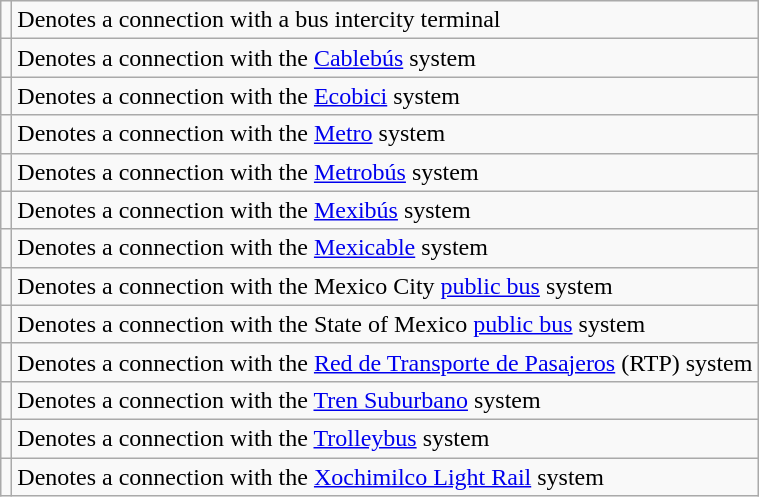<table class="wikitable">
<tr>
<td></td>
<td>Denotes a connection with a bus intercity terminal</td>
</tr>
<tr>
<td></td>
<td>Denotes a connection with the <a href='#'>Cablebús</a> system</td>
</tr>
<tr>
<td></td>
<td>Denotes a connection with the <a href='#'>Ecobici</a> system</td>
</tr>
<tr>
<td></td>
<td>Denotes a connection with the <a href='#'>Metro</a> system</td>
</tr>
<tr>
<td></td>
<td>Denotes a connection with the <a href='#'>Metrobús</a> system</td>
</tr>
<tr>
<td></td>
<td>Denotes a connection with the <a href='#'>Mexibús</a> system</td>
</tr>
<tr>
<td></td>
<td>Denotes a connection with the <a href='#'>Mexicable</a> system</td>
</tr>
<tr>
<td></td>
<td>Denotes a connection with the Mexico City <a href='#'>public bus</a> system</td>
</tr>
<tr>
<td></td>
<td>Denotes a connection with the State of Mexico <a href='#'>public bus</a> system</td>
</tr>
<tr>
<td></td>
<td>Denotes a connection with the <a href='#'>Red de Transporte de Pasajeros</a> (RTP) system</td>
</tr>
<tr>
<td></td>
<td>Denotes a connection with the <a href='#'>Tren Suburbano</a> system</td>
</tr>
<tr>
<td></td>
<td>Denotes a connection with the <a href='#'>Trolleybus</a> system</td>
</tr>
<tr>
<td></td>
<td>Denotes a connection with the <a href='#'>Xochimilco Light Rail</a> system</td>
</tr>
</table>
